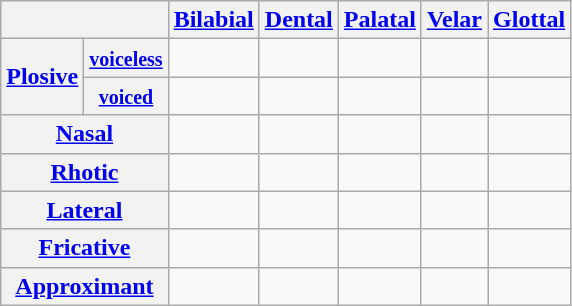<table class="wikitable" style="text-align:center">
<tr>
<th colspan="2"></th>
<th><a href='#'>Bilabial</a></th>
<th><a href='#'>Dental</a></th>
<th><a href='#'>Palatal</a></th>
<th><a href='#'>Velar</a></th>
<th><a href='#'>Glottal</a></th>
</tr>
<tr>
<th rowspan="2"><a href='#'>Plosive</a></th>
<th><small><a href='#'>voiceless</a></small></th>
<td></td>
<td></td>
<td></td>
<td></td>
<td></td>
</tr>
<tr>
<th><small><a href='#'>voiced</a></small></th>
<td></td>
<td></td>
<td></td>
<td></td>
<td></td>
</tr>
<tr>
<th colspan="2"><a href='#'>Nasal</a></th>
<td width="20px" style="border-right: 0;"></td>
<td width="20px" style="border-right: 0;"></td>
<td></td>
<td width="20px" style="border-right: 0;"></td>
<td></td>
</tr>
<tr>
<th colspan="2"><a href='#'>Rhotic</a></th>
<td></td>
<td></td>
<td></td>
<td></td>
<td></td>
</tr>
<tr>
<th colspan="2"><a href='#'>Lateral</a></th>
<td></td>
<td></td>
<td></td>
<td></td>
<td></td>
</tr>
<tr>
<th colspan="2"><a href='#'>Fricative</a></th>
<td></td>
<td></td>
<td></td>
<td></td>
<td></td>
</tr>
<tr>
<th colspan="2"><a href='#'>Approximant</a></th>
<td></td>
<td></td>
<td></td>
<td></td>
<td></td>
</tr>
</table>
